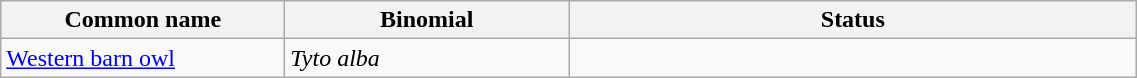<table width=60% class="wikitable">
<tr>
<th width=15%>Common name</th>
<th width=15%>Binomial</th>
<th width=30%>Status</th>
</tr>
<tr>
<td><a href='#'>Western barn owl</a></td>
<td><em>Tyto alba</em></td>
<td></td>
</tr>
</table>
